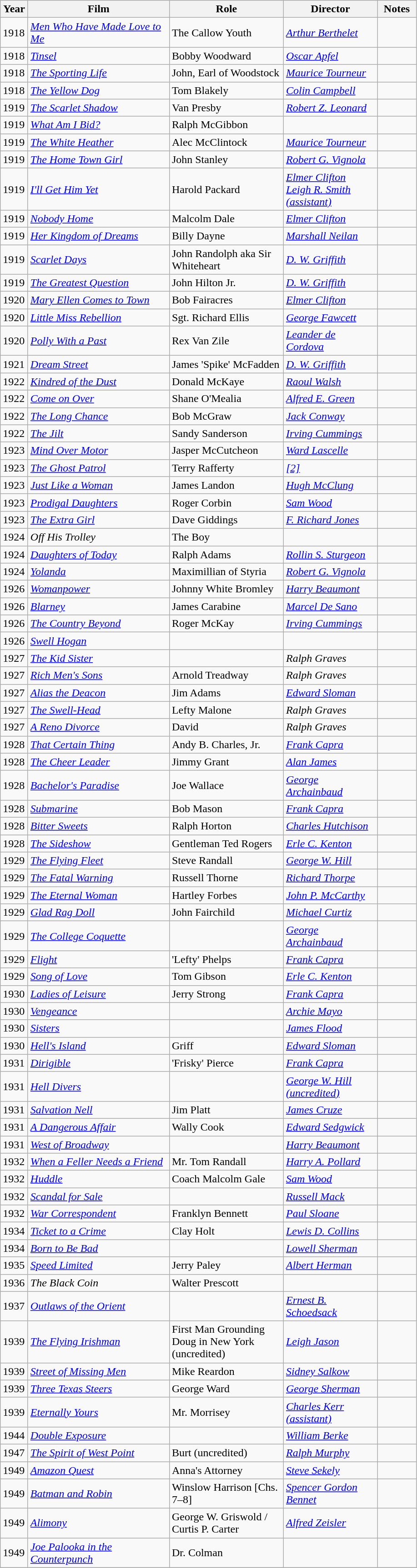<table class="wikitable sortable">
<tr>
<th width="33">Year</th>
<th width="200">Film</th>
<th width="160">Role</th>
<th width="130">Director</th>
<th width="50">Notes</th>
</tr>
<tr>
<td>1918</td>
<td><em><a href='#'>Men Who Have Made Love to Me</a></em></td>
<td>The Callow Youth</td>
<td><em><a href='#'>Arthur Berthelet</a></em></td>
<td></td>
</tr>
<tr>
<td>1918</td>
<td><em><a href='#'>Tinsel</a></em></td>
<td>Bobby Woodward</td>
<td><em><a href='#'>Oscar Apfel</a></em></td>
<td></td>
</tr>
<tr>
<td>1918</td>
<td><em><a href='#'>The Sporting Life</a></em></td>
<td>John, Earl of Woodstock</td>
<td><em><a href='#'>Maurice Tourneur</a></em></td>
<td></td>
</tr>
<tr>
<td>1918</td>
<td><em><a href='#'>The Yellow Dog</a></em></td>
<td>Tom Blakely</td>
<td><em><a href='#'>Colin Campbell</a></em></td>
<td></td>
</tr>
<tr>
<td>1919</td>
<td><em><a href='#'>The Scarlet Shadow</a></em></td>
<td>Van Presby</td>
<td><em><a href='#'>Robert Z. Leonard</a></em></td>
<td></td>
</tr>
<tr>
<td>1919</td>
<td><em><a href='#'>What Am I Bid?</a></em></td>
<td>Ralph McGibbon</td>
<td></td>
<td></td>
</tr>
<tr>
<td>1919</td>
<td><em><a href='#'>The White Heather</a></em></td>
<td>Alec McClintock</td>
<td><em><a href='#'>Maurice Tourneur</a></em></td>
<td></td>
</tr>
<tr>
<td>1919</td>
<td><em><a href='#'>The Home Town Girl</a></em></td>
<td>John Stanley</td>
<td><em><a href='#'>Robert G. Vignola</a></em></td>
<td></td>
</tr>
<tr>
<td>1919</td>
<td><em><a href='#'>I'll Get Him Yet</a></em></td>
<td>Harold Packard</td>
<td><em><a href='#'>Elmer Clifton<br>Leigh R. Smith (assistant)</a></em></td>
<td></td>
</tr>
<tr>
<td>1919</td>
<td><em><a href='#'>Nobody Home</a></em></td>
<td>Malcolm Dale</td>
<td><em><a href='#'>Elmer Clifton</a></em></td>
<td></td>
</tr>
<tr>
<td>1919</td>
<td><em><a href='#'>Her Kingdom of Dreams</a></em></td>
<td>Billy Dayne</td>
<td><em><a href='#'>Marshall Neilan</a></em></td>
<td></td>
</tr>
<tr>
<td>1919</td>
<td><em><a href='#'>Scarlet Days</a></em></td>
<td>John Randolph aka Sir Whiteheart</td>
<td><em><a href='#'>D. W. Griffith</a></em></td>
<td></td>
</tr>
<tr>
<td>1919</td>
<td><em><a href='#'>The Greatest Question</a></em></td>
<td>John Hilton Jr.</td>
<td><em><a href='#'>D. W. Griffith</a></em></td>
<td></td>
</tr>
<tr>
<td>1920</td>
<td><em><a href='#'>Mary Ellen Comes to Town</a></em></td>
<td>Bob Fairacres</td>
<td><em><a href='#'>Elmer Clifton</a></em></td>
<td></td>
</tr>
<tr>
<td>1920</td>
<td><em><a href='#'>Little Miss Rebellion</a></em></td>
<td>Sgt. Richard Ellis</td>
<td><em><a href='#'>George Fawcett</a></em></td>
<td></td>
</tr>
<tr>
<td>1920</td>
<td><em><a href='#'>Polly With a Past</a></em></td>
<td>Rex Van Zile</td>
<td><em><a href='#'>Leander de Cordova</a></em></td>
<td></td>
</tr>
<tr>
<td>1921</td>
<td><em><a href='#'>Dream Street</a></em></td>
<td>James 'Spike' McFadden</td>
<td><em><a href='#'>D. W. Griffith</a></em></td>
<td></td>
</tr>
<tr>
<td>1922</td>
<td><em><a href='#'>Kindred of the Dust</a></em></td>
<td>Donald McKaye</td>
<td><em><a href='#'>Raoul Walsh</a></em></td>
<td></td>
</tr>
<tr>
<td>1922</td>
<td><em><a href='#'>Come on Over</a></em></td>
<td>Shane O'Mealia</td>
<td><em><a href='#'>Alfred E. Green</a></em></td>
<td></td>
</tr>
<tr>
<td>1922</td>
<td><em><a href='#'>The Long Chance</a></em></td>
<td>Bob McGraw</td>
<td><em><a href='#'>Jack Conway</a></em></td>
<td></td>
</tr>
<tr>
<td>1922</td>
<td><em><a href='#'>The Jilt</a></em></td>
<td>Sandy Sanderson</td>
<td><em><a href='#'>Irving Cummings</a></em></td>
<td></td>
</tr>
<tr>
<td>1923</td>
<td><em><a href='#'>Mind Over Motor</a></em></td>
<td>Jasper McCutcheon</td>
<td><em><a href='#'>Ward Lascelle</a></em></td>
<td></td>
</tr>
<tr>
<td>1923</td>
<td><em><a href='#'>The Ghost Patrol</a></em></td>
<td>Terry Rafferty</td>
<td><em><a href='#'>&#91;2&#93;</a></em></td>
<td></td>
</tr>
<tr>
<td>1923</td>
<td><em><a href='#'>Just Like a Woman</a></em></td>
<td>James Landon</td>
<td><em><a href='#'>Hugh McClung</a></em></td>
<td></td>
</tr>
<tr>
<td>1923</td>
<td><em><a href='#'>Prodigal Daughters</a></em></td>
<td>Roger Corbin</td>
<td><em><a href='#'>Sam Wood</a></em></td>
<td></td>
</tr>
<tr>
<td>1923</td>
<td><em><a href='#'>The Extra Girl</a></em></td>
<td>Dave Giddings</td>
<td><em><a href='#'>F. Richard Jones</a></em></td>
<td></td>
</tr>
<tr>
<td>1924</td>
<td><em>Off His Trolley</em></td>
<td>The Boy</td>
<td></td>
<td></td>
</tr>
<tr>
<td>1924</td>
<td><em><a href='#'>Daughters of Today</a></em></td>
<td>Ralph Adams</td>
<td><em><a href='#'>Rollin S. Sturgeon</a></em></td>
<td></td>
</tr>
<tr>
<td>1924</td>
<td><em><a href='#'>Yolanda</a></em></td>
<td>Maximillian of Styria</td>
<td><em><a href='#'>Robert G. Vignola</a></em></td>
<td></td>
</tr>
<tr>
<td>1926</td>
<td><em><a href='#'>Womanpower</a></em></td>
<td>Johnny White Bromley</td>
<td><em><a href='#'>Harry Beaumont</a></em></td>
<td></td>
</tr>
<tr>
<td>1926</td>
<td><em><a href='#'>Blarney</a></em></td>
<td>James Carabine</td>
<td><em><a href='#'>Marcel De Sano</a></em></td>
<td></td>
</tr>
<tr>
<td>1926</td>
<td><em><a href='#'>The Country Beyond</a></em></td>
<td>Roger McKay</td>
<td><em><a href='#'>Irving Cummings</a></em></td>
<td></td>
</tr>
<tr>
<td>1926</td>
<td><em><a href='#'>Swell Hogan</a></em></td>
<td></td>
<td></td>
<td></td>
</tr>
<tr>
<td>1927</td>
<td><em><a href='#'>The Kid Sister</a></em></td>
<td></td>
<td><em>Ralph Graves</em></td>
<td></td>
</tr>
<tr>
<td>1927</td>
<td><em><a href='#'>Rich Men's Sons</a></em></td>
<td>Arnold Treadway</td>
<td><em>Ralph Graves</em></td>
<td></td>
</tr>
<tr>
<td>1927</td>
<td><em><a href='#'>Alias the Deacon</a></em></td>
<td>Jim Adams</td>
<td><em><a href='#'>Edward Sloman</a></em></td>
<td></td>
</tr>
<tr>
<td>1927</td>
<td><em><a href='#'>The Swell-Head</a></em></td>
<td>Lefty Malone</td>
<td><em>Ralph Graves</em></td>
<td></td>
</tr>
<tr>
<td>1927</td>
<td><em><a href='#'>A Reno Divorce</a></em></td>
<td>David</td>
<td><em>Ralph Graves</em></td>
<td></td>
</tr>
<tr>
<td>1928</td>
<td><em><a href='#'>That Certain Thing</a></em></td>
<td>Andy B. Charles, Jr.</td>
<td><em><a href='#'>Frank Capra</a></em></td>
<td></td>
</tr>
<tr>
<td>1928</td>
<td><em><a href='#'>The Cheer Leader</a></em></td>
<td>Jimmy Grant</td>
<td><em><a href='#'>Alan James</a></em></td>
<td></td>
</tr>
<tr>
<td>1928</td>
<td><em><a href='#'>Bachelor's Paradise</a></em></td>
<td>Joe Wallace</td>
<td><em><a href='#'>George Archainbaud</a></em></td>
<td></td>
</tr>
<tr>
<td>1928</td>
<td><em><a href='#'>Submarine</a></em></td>
<td>Bob Mason</td>
<td><em><a href='#'>Frank Capra</a></em></td>
<td></td>
</tr>
<tr>
<td>1928</td>
<td><em><a href='#'>Bitter Sweets</a></em></td>
<td>Ralph Horton</td>
<td><em><a href='#'>Charles Hutchison</a></em></td>
<td></td>
</tr>
<tr>
<td>1928</td>
<td><em><a href='#'>The Sideshow</a></em></td>
<td>Gentleman Ted Rogers</td>
<td><em><a href='#'>Erle C. Kenton</a></em></td>
<td></td>
</tr>
<tr>
<td>1929</td>
<td><em><a href='#'>The Flying Fleet</a></em></td>
<td>Steve Randall</td>
<td><em><a href='#'>George W. Hill</a></em></td>
<td></td>
</tr>
<tr>
<td>1929</td>
<td><em><a href='#'>The Fatal Warning</a></em></td>
<td>Russell Thorne</td>
<td><em><a href='#'>Richard Thorpe</a></em></td>
<td></td>
</tr>
<tr>
<td>1929</td>
<td><em><a href='#'>The Eternal Woman</a></em></td>
<td>Hartley Forbes</td>
<td><em><a href='#'>John P. McCarthy</a></em></td>
<td></td>
</tr>
<tr>
<td>1929</td>
<td><em><a href='#'>Glad Rag Doll</a></em></td>
<td>John Fairchild</td>
<td><em><a href='#'>Michael Curtiz</a></em></td>
<td></td>
</tr>
<tr>
<td>1929</td>
<td><em><a href='#'>The College Coquette</a></em></td>
<td></td>
<td><em><a href='#'>George Archainbaud</a></em></td>
<td></td>
</tr>
<tr>
<td>1929</td>
<td><em><a href='#'>Flight</a></em></td>
<td>'Lefty' Phelps</td>
<td><em><a href='#'>Frank Capra</a></em></td>
<td></td>
</tr>
<tr>
<td>1929</td>
<td><em><a href='#'>Song of Love</a></em></td>
<td>Tom Gibson</td>
<td><em><a href='#'>Erle C. Kenton</a></em></td>
<td></td>
</tr>
<tr>
<td>1930</td>
<td><em><a href='#'>Ladies of Leisure</a></em></td>
<td>Jerry Strong</td>
<td><em><a href='#'>Frank Capra</a></em></td>
<td></td>
</tr>
<tr>
<td>1930</td>
<td><em><a href='#'>Vengeance</a></em></td>
<td></td>
<td><em><a href='#'>Archie Mayo</a></em></td>
<td></td>
</tr>
<tr>
<td>1930</td>
<td><em><a href='#'>Sisters</a></em></td>
<td></td>
<td><em><a href='#'>James Flood</a></em></td>
<td></td>
</tr>
<tr>
<td>1930</td>
<td><em><a href='#'>Hell's Island</a></em></td>
<td>Griff</td>
<td><em><a href='#'>Edward Sloman</a></em></td>
<td></td>
</tr>
<tr>
<td>1931</td>
<td><em><a href='#'>Dirigible</a></em></td>
<td>'Frisky' Pierce</td>
<td><em><a href='#'>Frank Capra</a></em></td>
<td></td>
</tr>
<tr>
<td>1931</td>
<td><em><a href='#'>Hell Divers</a></em></td>
<td></td>
<td><em><a href='#'>George W. Hill (uncredited)</a></em></td>
<td></td>
</tr>
<tr>
<td>1931</td>
<td><em><a href='#'>Salvation Nell</a></em></td>
<td>Jim Platt</td>
<td><em><a href='#'>James Cruze</a></em></td>
<td></td>
</tr>
<tr>
<td>1931</td>
<td><em><a href='#'>A Dangerous Affair</a></em></td>
<td>Wally Cook</td>
<td><em><a href='#'>Edward Sedgwick</a></em></td>
<td></td>
</tr>
<tr>
<td>1931</td>
<td><em><a href='#'>West of Broadway</a></em></td>
<td></td>
<td><em><a href='#'>Harry Beaumont</a></em></td>
<td></td>
</tr>
<tr>
<td>1932</td>
<td><em><a href='#'>When a Feller Needs a Friend</a></em></td>
<td>Mr. Tom Randall</td>
<td><em><a href='#'>Harry A. Pollard</a></em></td>
<td></td>
</tr>
<tr>
<td>1932</td>
<td><em><a href='#'>Huddle</a></em></td>
<td>Coach Malcolm Gale</td>
<td><em><a href='#'>Sam Wood</a></em></td>
<td></td>
</tr>
<tr>
<td>1932</td>
<td><em><a href='#'>Scandal for Sale</a></em></td>
<td></td>
<td><em><a href='#'>Russell Mack</a></em></td>
<td></td>
</tr>
<tr>
<td>1932</td>
<td><em><a href='#'>War Correspondent</a></em></td>
<td>Franklyn Bennett</td>
<td><em><a href='#'>Paul Sloane</a></em></td>
<td></td>
</tr>
<tr>
<td>1934</td>
<td><em><a href='#'>Ticket to a Crime</a></em></td>
<td>Clay Holt</td>
<td><em><a href='#'>Lewis D. Collins</a></em></td>
<td></td>
</tr>
<tr>
<td>1934</td>
<td><em><a href='#'>Born to Be Bad</a></em></td>
<td></td>
<td><em><a href='#'>Lowell Sherman</a></em></td>
<td></td>
</tr>
<tr>
<td>1935</td>
<td><em><a href='#'>Speed Limited</a></em></td>
<td>Jerry Paley</td>
<td><em><a href='#'>Albert Herman</a></em></td>
<td></td>
</tr>
<tr>
<td>1936</td>
<td><em>The Black Coin</em></td>
<td>Walter Prescott</td>
<td></td>
<td></td>
</tr>
<tr>
<td>1937</td>
<td><em><a href='#'>Outlaws of the Orient</a></em></td>
<td></td>
<td><em><a href='#'>Ernest B. Schoedsack</a></em></td>
<td></td>
</tr>
<tr>
<td>1939</td>
<td><em><a href='#'>The Flying Irishman</a></em></td>
<td>First Man Grounding Doug in New York (uncredited)</td>
<td><em><a href='#'>Leigh Jason</a></em></td>
<td></td>
</tr>
<tr>
<td>1939</td>
<td><em><a href='#'>Street of Missing Men</a></em></td>
<td>Mike Reardon</td>
<td><em><a href='#'>Sidney Salkow</a></em></td>
<td></td>
</tr>
<tr>
<td>1939</td>
<td><em><a href='#'>Three Texas Steers</a></em></td>
<td>George Ward</td>
<td><em><a href='#'>George Sherman</a></em></td>
<td></td>
</tr>
<tr>
<td>1939</td>
<td><em><a href='#'>Eternally Yours</a></em></td>
<td>Mr. Morrisey</td>
<td><em><a href='#'>Charles Kerr (assistant)</a></em></td>
<td></td>
</tr>
<tr>
<td>1944</td>
<td><em><a href='#'>Double Exposure</a></em></td>
<td></td>
<td><em><a href='#'>William Berke</a></em></td>
<td></td>
</tr>
<tr>
<td>1947</td>
<td><em><a href='#'>The Spirit of West Point</a></em></td>
<td>Burt (uncredited)</td>
<td><em><a href='#'>Ralph Murphy</a></em></td>
<td></td>
</tr>
<tr>
<td>1949</td>
<td><em><a href='#'>Amazon Quest</a></em></td>
<td>Anna's Attorney</td>
<td><em><a href='#'>Steve Sekely</a></em></td>
<td></td>
</tr>
<tr>
<td>1949</td>
<td><em><a href='#'>Batman and Robin</a></em></td>
<td>Winslow Harrison [Chs. 7–8]</td>
<td><em><a href='#'>Spencer Gordon Bennet</a></em></td>
<td></td>
</tr>
<tr>
<td>1949</td>
<td><em><a href='#'>Alimony</a></em></td>
<td>George W. Griswold / Curtis P. Carter</td>
<td><em><a href='#'>Alfred Zeisler</a></em></td>
<td></td>
</tr>
<tr>
<td>1949</td>
<td><em><a href='#'>Joe Palooka in the Counterpunch</a></em></td>
<td>Dr. Colman</td>
<td></td>
<td></td>
</tr>
<tr>
</tr>
</table>
